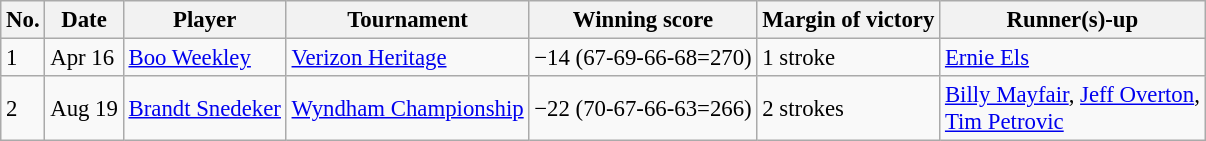<table class="wikitable" style="font-size:95%;">
<tr>
<th>No.</th>
<th>Date</th>
<th>Player</th>
<th>Tournament</th>
<th>Winning score</th>
<th>Margin of victory</th>
<th>Runner(s)-up</th>
</tr>
<tr>
<td>1</td>
<td>Apr 16</td>
<td> <a href='#'>Boo Weekley</a></td>
<td><a href='#'>Verizon Heritage</a></td>
<td>−14 (67-69-66-68=270)</td>
<td>1 stroke</td>
<td> <a href='#'>Ernie Els</a></td>
</tr>
<tr>
<td>2</td>
<td>Aug 19</td>
<td> <a href='#'>Brandt Snedeker</a></td>
<td><a href='#'>Wyndham Championship</a></td>
<td>−22 (70-67-66-63=266)</td>
<td>2 strokes</td>
<td> <a href='#'>Billy Mayfair</a>,  <a href='#'>Jeff Overton</a>,<br> <a href='#'>Tim Petrovic</a></td>
</tr>
</table>
